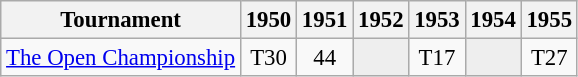<table class="wikitable" style="font-size:95%;text-align:center;">
<tr>
<th>Tournament</th>
<th>1950</th>
<th>1951</th>
<th>1952</th>
<th>1953</th>
<th>1954</th>
<th>1955</th>
</tr>
<tr>
<td align=left><a href='#'>The Open Championship</a></td>
<td>T30</td>
<td>44</td>
<td style="background:#eeeeee;"></td>
<td>T17</td>
<td style="background:#eeeeee;"></td>
<td>T27</td>
</tr>
</table>
